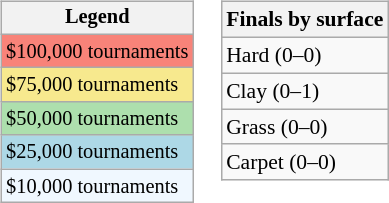<table>
<tr valign=top>
<td><br><table class=wikitable style="font-size:85%">
<tr>
<th>Legend</th>
</tr>
<tr style="background:#f88379;">
<td>$100,000 tournaments</td>
</tr>
<tr style="background:#f7e98e;">
<td>$75,000 tournaments</td>
</tr>
<tr style="background:#addfad;">
<td>$50,000 tournaments</td>
</tr>
<tr style="background:lightblue;">
<td>$25,000 tournaments</td>
</tr>
<tr style="background:#f0f8ff;">
<td>$10,000 tournaments</td>
</tr>
</table>
</td>
<td><br><table class=wikitable style="font-size:90%">
<tr>
<th>Finals by surface</th>
</tr>
<tr>
<td>Hard (0–0)</td>
</tr>
<tr>
<td>Clay (0–1)</td>
</tr>
<tr>
<td>Grass (0–0)</td>
</tr>
<tr>
<td>Carpet (0–0)</td>
</tr>
</table>
</td>
</tr>
</table>
